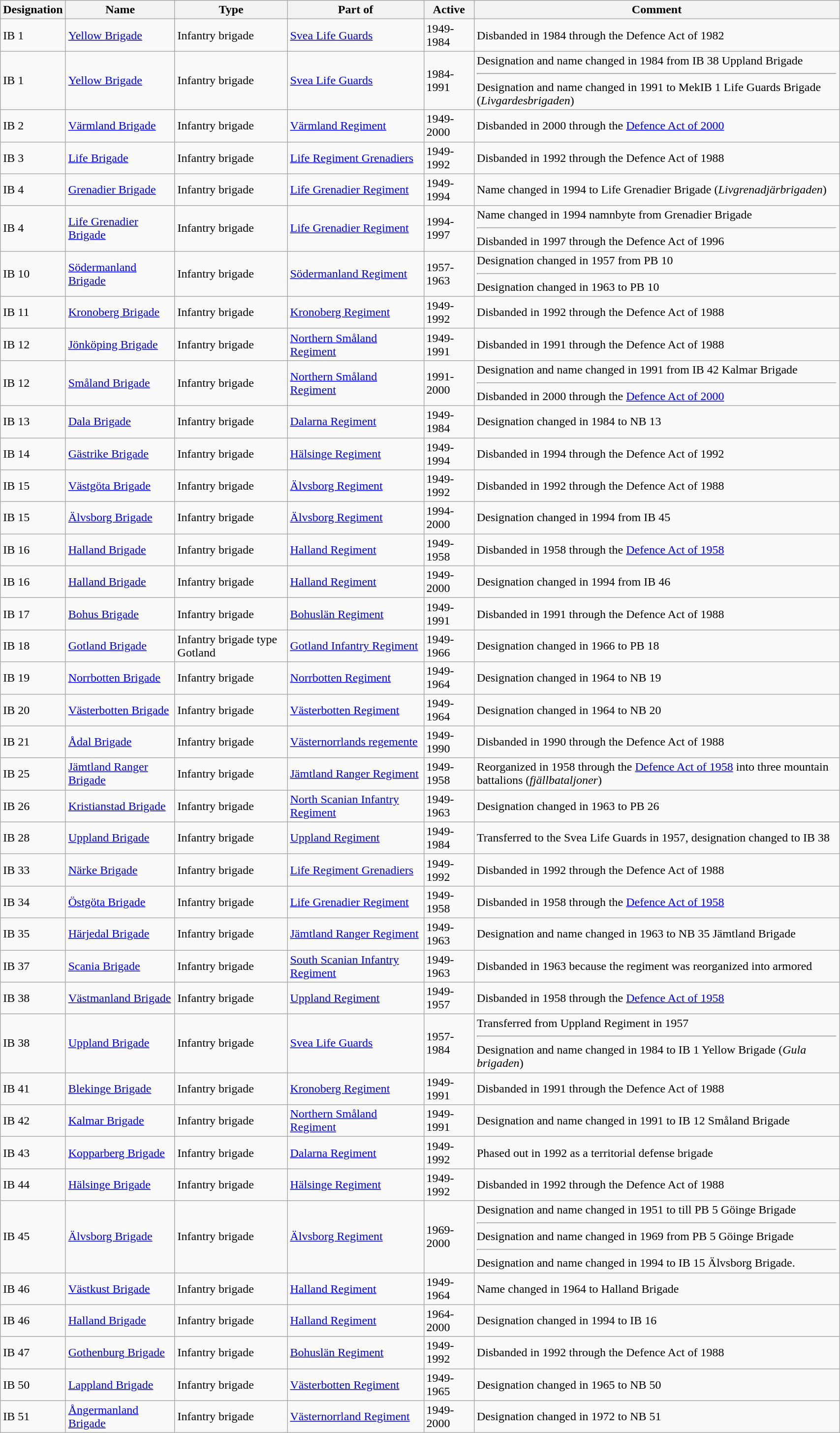<table class="wikitable sortable" width="90%">
<tr>
<th>Designation</th>
<th>Name</th>
<th>Type</th>
<th>Part of</th>
<th>Active</th>
<th>Comment</th>
</tr>
<tr>
<td>IB 1</td>
<td><a href='#'>Yellow Brigade</a></td>
<td>Infantry brigade</td>
<td><a href='#'>Svea Life Guards</a></td>
<td>1949-1984</td>
<td>Disbanded in 1984 through the Defence Act of 1982</td>
</tr>
<tr>
<td>IB 1</td>
<td><a href='#'>Yellow Brigade</a></td>
<td>Infantry brigade</td>
<td><a href='#'>Svea Life Guards</a></td>
<td>1984-1991</td>
<td>Designation and name changed in 1984 from IB 38 Uppland Brigade<hr>Designation and name changed in 1991 to MekIB 1 Life Guards Brigade (<em>Livgardesbrigaden</em>)</td>
</tr>
<tr>
<td>IB 2</td>
<td><a href='#'>Värmland Brigade</a></td>
<td>Infantry brigade</td>
<td><a href='#'>Värmland Regiment</a></td>
<td>1949-2000</td>
<td>Disbanded in 2000 through the <a href='#'>Defence Act of 2000</a></td>
</tr>
<tr>
<td>IB 3</td>
<td><a href='#'>Life Brigade</a></td>
<td>Infantry brigade</td>
<td><a href='#'>Life Regiment Grenadiers</a></td>
<td>1949-1992</td>
<td>Disbanded in 1992 through the Defence Act of 1988</td>
</tr>
<tr>
<td>IB 4</td>
<td><a href='#'>Grenadier Brigade</a></td>
<td>Infantry brigade</td>
<td><a href='#'>Life Grenadier Regiment</a></td>
<td>1949-1994</td>
<td>Name changed in 1994 to Life Grenadier Brigade (<em>Livgrenadjärbrigaden</em>)</td>
</tr>
<tr>
<td>IB 4</td>
<td><a href='#'>Life Grenadier Brigade</a></td>
<td>Infantry brigade</td>
<td><a href='#'>Life Grenadier Regiment</a></td>
<td>1994-1997</td>
<td>Name changed in 1994 namnbyte from Grenadier Brigade<hr>Disbanded in 1997 through the Defence Act of 1996</td>
</tr>
<tr>
<td>IB 10</td>
<td><a href='#'>Södermanland Brigade</a></td>
<td>Infantry brigade</td>
<td><a href='#'>Södermanland Regiment</a></td>
<td>1957-1963</td>
<td>Designation changed in 1957 from PB 10<hr>Designation changed in 1963 to PB 10</td>
</tr>
<tr>
<td>IB 11</td>
<td><a href='#'>Kronoberg Brigade</a></td>
<td>Infantry brigade</td>
<td><a href='#'>Kronoberg Regiment</a></td>
<td>1949-1992</td>
<td>Disbanded in 1992 through the Defence Act of 1988</td>
</tr>
<tr>
<td>IB 12</td>
<td><a href='#'>Jönköping Brigade</a></td>
<td>Infantry brigade</td>
<td><a href='#'>Northern Småland Regiment</a></td>
<td>1949-1991</td>
<td>Disbanded in 1991 through the Defence Act of 1988</td>
</tr>
<tr>
<td>IB 12</td>
<td><a href='#'>Småland Brigade</a></td>
<td>Infantry brigade</td>
<td><a href='#'>Northern Småland Regiment</a></td>
<td>1991-2000</td>
<td>Designation and name changed in 1991 from IB 42 Kalmar Brigade<hr>Disbanded in 2000 through the <a href='#'>Defence Act of 2000</a></td>
</tr>
<tr>
<td>IB 13</td>
<td><a href='#'>Dala Brigade</a></td>
<td>Infantry brigade</td>
<td><a href='#'>Dalarna Regiment</a></td>
<td>1949-1984</td>
<td>Designation changed in 1984 to NB 13</td>
</tr>
<tr>
<td>IB 14</td>
<td><a href='#'>Gästrike Brigade</a></td>
<td>Infantry brigade</td>
<td><a href='#'>Hälsinge Regiment</a></td>
<td>1949-1994</td>
<td>Disbanded in 1994 through the Defence Act of 1992</td>
</tr>
<tr>
<td>IB 15</td>
<td><a href='#'>Västgöta Brigade</a></td>
<td>Infantry brigade</td>
<td><a href='#'>Älvsborg Regiment</a></td>
<td>1949-1992</td>
<td>Disbanded in 1992 through the Defence Act of 1988</td>
</tr>
<tr>
<td>IB 15</td>
<td><a href='#'>Älvsborg Brigade</a></td>
<td>Infantry brigade</td>
<td><a href='#'>Älvsborg Regiment</a></td>
<td>1994-2000</td>
<td>Designation changed in 1994 from IB 45</td>
</tr>
<tr>
<td>IB 16</td>
<td><a href='#'>Halland Brigade</a></td>
<td>Infantry brigade</td>
<td><a href='#'>Halland Regiment</a></td>
<td>1949-1958</td>
<td>Disbanded in 1958 through the <a href='#'>Defence Act of 1958</a></td>
</tr>
<tr>
<td>IB 16</td>
<td><a href='#'>Halland Brigade</a></td>
<td>Infantry brigade</td>
<td><a href='#'>Halland Regiment</a></td>
<td>1949-2000</td>
<td>Designation changed in 1994 from IB 46</td>
</tr>
<tr>
<td>IB 17</td>
<td><a href='#'>Bohus Brigade</a></td>
<td>Infantry brigade</td>
<td><a href='#'>Bohuslän Regiment</a></td>
<td>1949-1991</td>
<td>Disbanded in 1991 through the Defence Act of 1988</td>
</tr>
<tr>
<td>IB 18</td>
<td><a href='#'>Gotland Brigade</a></td>
<td>Infantry brigade type Gotland</td>
<td><a href='#'>Gotland Infantry Regiment</a></td>
<td>1949-1966</td>
<td>Designation changed in 1966 to PB 18</td>
</tr>
<tr>
<td>IB 19</td>
<td><a href='#'>Norrbotten Brigade</a></td>
<td>Infantry brigade</td>
<td><a href='#'>Norrbotten Regiment</a></td>
<td>1949-1964</td>
<td>Designation changed in 1964 to NB 19</td>
</tr>
<tr>
<td>IB 20</td>
<td><a href='#'>Västerbotten Brigade</a></td>
<td>Infantry brigade</td>
<td><a href='#'>Västerbotten Regiment</a></td>
<td>1949-1964</td>
<td>Designation changed in 1964 to NB 20</td>
</tr>
<tr>
<td>IB 21</td>
<td><a href='#'>Ådal Brigade</a></td>
<td>Infantry brigade</td>
<td><a href='#'>Västernorrlands regemente</a></td>
<td>1949-1990</td>
<td>Disbanded in 1990 through the Defence Act of 1988</td>
</tr>
<tr>
<td>IB 25</td>
<td><a href='#'>Jämtland Ranger Brigade</a></td>
<td>Infantry brigade</td>
<td><a href='#'>Jämtland Ranger Regiment</a></td>
<td>1949-1958</td>
<td>Reorganized in 1958 through the <a href='#'>Defence Act of 1958</a> into three mountain battalions (<em>fjällbataljoner</em>)</td>
</tr>
<tr>
<td>IB 26</td>
<td><a href='#'>Kristianstad Brigade</a></td>
<td>Infantry brigade</td>
<td><a href='#'>North Scanian Infantry Regiment</a></td>
<td>1949-1963</td>
<td>Designation changed in 1963 to PB 26</td>
</tr>
<tr>
<td>IB 28</td>
<td><a href='#'>Uppland Brigade</a></td>
<td>Infantry brigade</td>
<td><a href='#'>Uppland Regiment</a></td>
<td>1949-1984</td>
<td>Transferred to the Svea Life Guards in 1957, designation changed to IB 38</td>
</tr>
<tr>
<td>IB 33</td>
<td><a href='#'>Närke Brigade</a></td>
<td>Infantry brigade</td>
<td><a href='#'>Life Regiment Grenadiers</a></td>
<td>1949-1992</td>
<td>Disbanded in 1992 through the Defence Act of 1988</td>
</tr>
<tr>
<td>IB 34</td>
<td><a href='#'>Östgöta Brigade</a></td>
<td>Infantry brigade</td>
<td><a href='#'>Life Grenadier Regiment</a></td>
<td>1949-1958</td>
<td>Disbanded in 1958 through the <a href='#'>Defence Act of 1958</a></td>
</tr>
<tr>
<td>IB 35</td>
<td><a href='#'>Härjedal Brigade</a></td>
<td>Infantry brigade</td>
<td><a href='#'>Jämtland Ranger Regiment</a></td>
<td>1949-1963</td>
<td>Designation and name changed in 1963 to NB 35 Jämtland Brigade</td>
</tr>
<tr>
<td>IB 37</td>
<td><a href='#'>Scania Brigade</a></td>
<td>Infantry brigade</td>
<td><a href='#'>South Scanian Infantry Regiment</a></td>
<td>1949-1963</td>
<td>Disbanded in 1963 because the regiment was reorganized into armored</td>
</tr>
<tr>
<td>IB 38</td>
<td><a href='#'>Västmanland Brigade</a></td>
<td>Infantry brigade</td>
<td><a href='#'>Uppland Regiment</a></td>
<td>1949-1957</td>
<td>Disbanded in 1958 through the <a href='#'>Defence Act of 1958</a></td>
</tr>
<tr>
<td>IB 38</td>
<td><a href='#'>Uppland Brigade</a></td>
<td>Infantry brigade</td>
<td><a href='#'>Svea Life Guards</a></td>
<td>1957-1984</td>
<td>Transferred from Uppland Regiment in 1957<hr>Designation and name changed in 1984 to IB 1 Yellow Brigade (<em>Gula brigaden</em>)</td>
</tr>
<tr>
<td>IB 41</td>
<td><a href='#'>Blekinge Brigade</a></td>
<td>Infantry brigade</td>
<td><a href='#'>Kronoberg Regiment</a></td>
<td>1949-1991</td>
<td>Disbanded in 1991 through the Defence Act of 1988</td>
</tr>
<tr>
<td>IB 42</td>
<td><a href='#'>Kalmar Brigade</a></td>
<td>Infantry brigade</td>
<td><a href='#'>Northern Småland Regiment</a></td>
<td>1949-1991</td>
<td>Designation and name changed in 1991 to IB 12 Småland Brigade</td>
</tr>
<tr>
<td>IB 43</td>
<td><a href='#'>Kopparberg Brigade</a></td>
<td>Infantry brigade</td>
<td><a href='#'>Dalarna Regiment</a></td>
<td>1949-1992</td>
<td>Phased out in 1992 as a territorial defense brigade</td>
</tr>
<tr>
<td>IB 44</td>
<td><a href='#'>Hälsinge Brigade</a></td>
<td>Infantry brigade</td>
<td><a href='#'>Hälsinge Regiment</a></td>
<td>1949-1992</td>
<td>Disbanded in 1992 through the Defence Act of 1988</td>
</tr>
<tr>
<td>IB 45</td>
<td><a href='#'>Älvsborg Brigade</a></td>
<td>Infantry brigade</td>
<td><a href='#'>Älvsborg Regiment</a></td>
<td>1969-2000</td>
<td>Designation and name changed in 1951 to till PB 5 Göinge Brigade<hr>Designation and name changed in 1969 from PB 5 Göinge Brigade<hr>Designation and name changed in 1994 to IB 15 Älvsborg Brigade.</td>
</tr>
<tr>
<td>IB 46</td>
<td><a href='#'>Västkust Brigade</a></td>
<td>Infantry brigade</td>
<td><a href='#'>Halland Regiment</a></td>
<td>1949-1964</td>
<td>Name changed in 1964 to Halland Brigade</td>
</tr>
<tr>
<td>IB 46</td>
<td><a href='#'>Halland Brigade</a></td>
<td>Infantry brigade</td>
<td><a href='#'>Halland Regiment</a></td>
<td>1964-2000</td>
<td>Designation changed in 1994 to IB 16</td>
</tr>
<tr>
<td>IB 47</td>
<td><a href='#'>Gothenburg Brigade</a></td>
<td>Infantry brigade</td>
<td><a href='#'>Bohuslän Regiment</a></td>
<td>1949-1992</td>
<td>Disbanded in 1992 through the Defence Act of 1988</td>
</tr>
<tr>
<td>IB 50</td>
<td><a href='#'>Lappland Brigade</a></td>
<td>Infantry brigade</td>
<td><a href='#'>Västerbotten Regiment</a></td>
<td>1949-1965</td>
<td>Designation changed in 1965 to NB 50</td>
</tr>
<tr>
<td>IB 51</td>
<td><a href='#'>Ångermanland Brigade</a></td>
<td>Infantry brigade</td>
<td><a href='#'>Västernorrland Regiment</a></td>
<td>1949-2000</td>
<td>Designation changed in 1972 to NB 51</td>
</tr>
</table>
